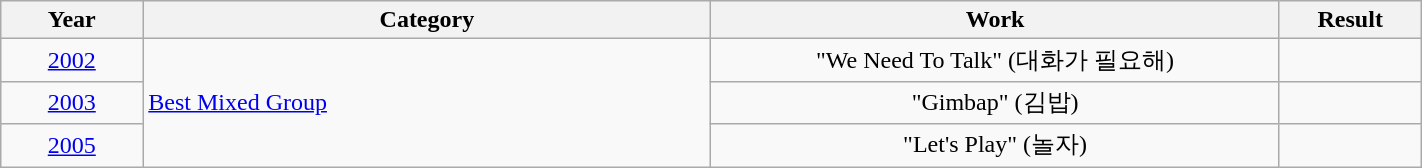<table | width="75%" class="wikitable sortable">
<tr>
<th width="10%">Year</th>
<th width="40%">Category</th>
<th width="40%">Work</th>
<th width="10%">Result</th>
</tr>
<tr>
<td align="center"><a href='#'>2002</a></td>
<td rowspan=3><a href='#'>Best Mixed Group</a></td>
<td align="center">"We Need To Talk" (대화가 필요해)</td>
<td></td>
</tr>
<tr>
<td align=center><a href='#'>2003</a></td>
<td align=center>"Gimbap" (김밥)</td>
<td></td>
</tr>
<tr>
<td align=center><a href='#'>2005</a></td>
<td align=center>"Let's Play" (놀자)</td>
<td></td>
</tr>
</table>
